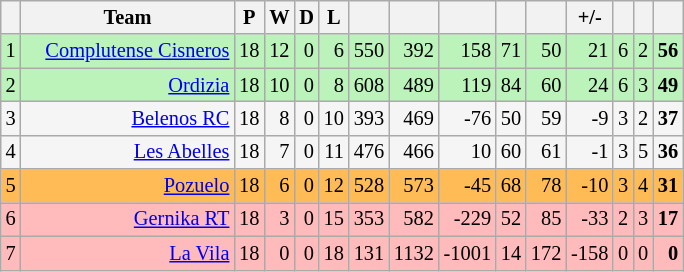<table class="wikitable sortable col2izq" style="text-align: right; font-size: 85%">
<tr>
<th></th>
<th style=min-width:10em>Team</th>
<th>P</th>
<th>W</th>
<th>D</th>
<th>L</th>
<th></th>
<th></th>
<th></th>
<th></th>
<th></th>
<th>+/-</th>
<th></th>
<th></th>
<th></th>
</tr>
<tr style="background:#BBF3BB;">
<td>1</td>
<td><a href='#'>Complutense Cisneros</a></td>
<td>18</td>
<td>12</td>
<td>0</td>
<td>6</td>
<td>550</td>
<td>392</td>
<td>158</td>
<td>71</td>
<td>50</td>
<td>21</td>
<td>6</td>
<td>2</td>
<td><strong>56</strong></td>
</tr>
<tr style="background:#BBF3BB;">
<td>2</td>
<td><a href='#'>Ordizia</a></td>
<td>18</td>
<td>10</td>
<td>0</td>
<td>8</td>
<td>608</td>
<td>489</td>
<td>119</td>
<td>84</td>
<td>60</td>
<td>24</td>
<td>6</td>
<td>3</td>
<td><strong>49</strong></td>
</tr>
<tr style="background:#F5F5F5;">
<td>3</td>
<td><a href='#'>Belenos RC</a></td>
<td>18</td>
<td>8</td>
<td>0</td>
<td>10</td>
<td>393</td>
<td>469</td>
<td>-76</td>
<td>50</td>
<td>59</td>
<td>-9</td>
<td>3</td>
<td>2</td>
<td><strong>37</strong></td>
</tr>
<tr style="background:#F5F5F5;">
<td>4</td>
<td><a href='#'>Les Abelles</a></td>
<td>18</td>
<td>7</td>
<td>0</td>
<td>11</td>
<td>476</td>
<td>466</td>
<td>10</td>
<td>60</td>
<td>61</td>
<td>-1</td>
<td>3</td>
<td>5</td>
<td><strong>36</strong></td>
</tr>
<tr style="background:#FFBB55;">
<td>5</td>
<td><a href='#'>Pozuelo</a></td>
<td>18</td>
<td>6</td>
<td>0</td>
<td>12</td>
<td>528</td>
<td>573</td>
<td>-45</td>
<td>68</td>
<td>78</td>
<td>-10</td>
<td>3</td>
<td>4</td>
<td><strong>31</strong></td>
</tr>
<tr style="background:#FFBBBB;">
<td>6</td>
<td><a href='#'>Gernika RT</a></td>
<td>18</td>
<td>3</td>
<td>0</td>
<td>15</td>
<td>353</td>
<td>582</td>
<td>-229</td>
<td>52</td>
<td>85</td>
<td>-33</td>
<td>2</td>
<td>3</td>
<td><strong>17</strong></td>
</tr>
<tr style="background:#FFBBBB;">
<td>7</td>
<td><a href='#'>La Vila</a></td>
<td>18</td>
<td>0</td>
<td>0</td>
<td>18</td>
<td>131</td>
<td>1132</td>
<td>-1001</td>
<td>14</td>
<td>172</td>
<td>-158</td>
<td>0</td>
<td>0</td>
<td><strong>0</strong></td>
</tr>
</table>
